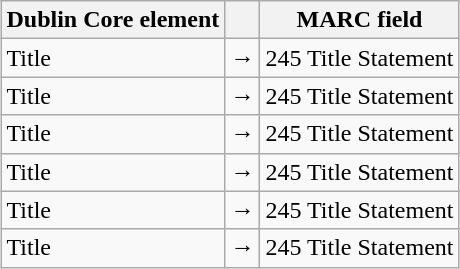<table class="wikitable" style="margin:1em auto;">
<tr>
<th>Dublin Core element</th>
<th></th>
<th>MARC field</th>
</tr>
<tr>
<td>Title</td>
<td>→</td>
<td>245 Title Statement</td>
</tr>
<tr>
<td>Title</td>
<td>→</td>
<td>245 Title Statement</td>
</tr>
<tr>
<td>Title</td>
<td>→</td>
<td>245 Title Statement</td>
</tr>
<tr>
<td>Title</td>
<td>→</td>
<td>245 Title Statement</td>
</tr>
<tr>
<td>Title</td>
<td>→</td>
<td>245 Title Statement</td>
</tr>
<tr>
<td>Title</td>
<td>→</td>
<td>245 Title Statement</td>
</tr>
</table>
